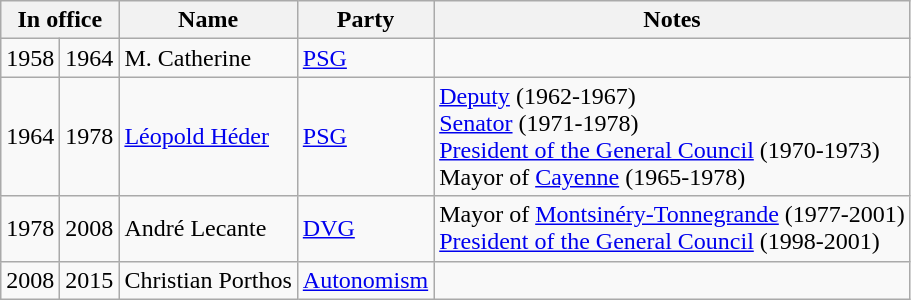<table class="wikitable">
<tr>
<th colspan="2">In office</th>
<th>Name</th>
<th>Party</th>
<th>Notes</th>
</tr>
<tr>
<td>1958</td>
<td>1964</td>
<td>M. Catherine</td>
<td><a href='#'>PSG</a></td>
<td></td>
</tr>
<tr>
<td>1964</td>
<td>1978</td>
<td><a href='#'>Léopold Héder</a></td>
<td><a href='#'>PSG</a></td>
<td><a href='#'>Deputy</a> (1962-1967)<br><a href='#'>Senator</a> (1971-1978)<br><a href='#'>President of the General Council</a> (1970-1973)<br>Mayor of <a href='#'>Cayenne</a> (1965-1978)</td>
</tr>
<tr>
<td>1978</td>
<td>2008</td>
<td>André Lecante</td>
<td><a href='#'>DVG</a></td>
<td>Mayor of <a href='#'>Montsinéry-Tonnegrande</a> (1977-2001)<br><a href='#'>President of the General Council</a> (1998-2001)</td>
</tr>
<tr>
<td>2008</td>
<td>2015</td>
<td>Christian Porthos</td>
<td><a href='#'>Autonomism</a></td>
<td></td>
</tr>
</table>
